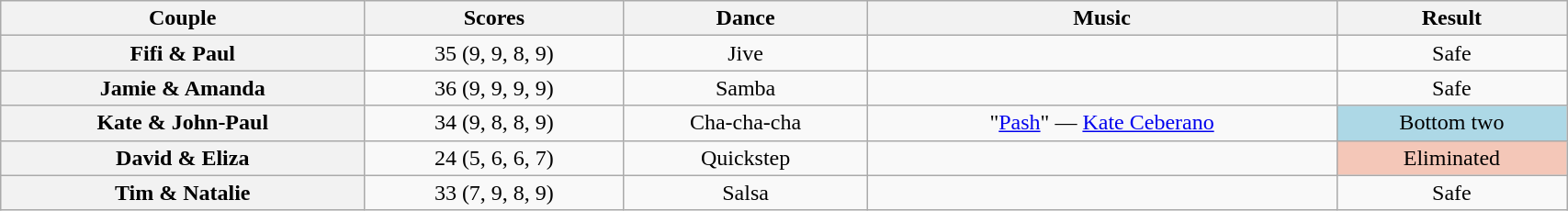<table class="wikitable sortable" style="text-align:center; width: 90%">
<tr>
<th scope="col">Couple</th>
<th scope="col">Scores</th>
<th scope="col">Dance</th>
<th scope="col" class="unsortable">Music</th>
<th scope="col" class="unsortable">Result</th>
</tr>
<tr>
<th scope="row">Fifi & Paul</th>
<td>35 (9, 9, 8, 9)</td>
<td>Jive</td>
<td></td>
<td>Safe</td>
</tr>
<tr>
<th scope="row">Jamie & Amanda</th>
<td>36 (9, 9, 9, 9)</td>
<td>Samba</td>
<td></td>
<td>Safe</td>
</tr>
<tr>
<th scope="row">Kate & John-Paul</th>
<td>34 (9, 8, 8, 9)</td>
<td>Cha-cha-cha</td>
<td>"<a href='#'>Pash</a>" — <a href='#'>Kate Ceberano</a></td>
<td bgcolor="lightblue">Bottom two</td>
</tr>
<tr>
<th scope="row">David & Eliza</th>
<td>24 (5, 6, 6, 7)</td>
<td>Quickstep</td>
<td></td>
<td bgcolor="f4c7b8">Eliminated</td>
</tr>
<tr>
<th scope="row">Tim & Natalie</th>
<td>33 (7, 9, 8, 9)</td>
<td>Salsa</td>
<td></td>
<td>Safe</td>
</tr>
</table>
